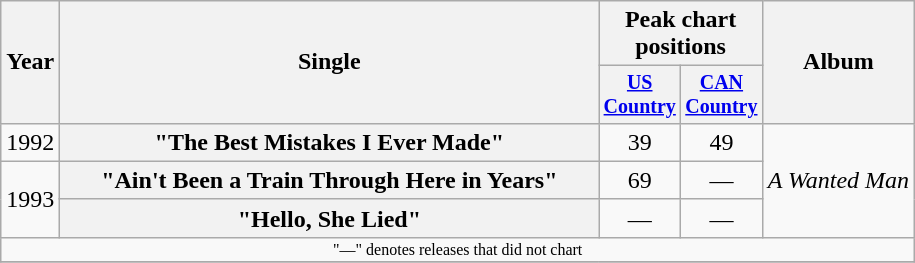<table class="wikitable plainrowheaders" style="text-align:center;">
<tr>
<th rowspan="2">Year</th>
<th rowspan="2" style="width:22em;">Single</th>
<th colspan="2">Peak chart<br>positions</th>
<th rowspan="2">Album</th>
</tr>
<tr style="font-size:smaller;">
<th width="45"><a href='#'>US Country</a></th>
<th width="45"><a href='#'>CAN Country</a></th>
</tr>
<tr>
<td>1992</td>
<th scope="row">"The Best Mistakes I Ever Made"</th>
<td>39</td>
<td>49</td>
<td align="left" rowspan="3"><em>A Wanted Man</em></td>
</tr>
<tr>
<td rowspan="2">1993</td>
<th scope="row">"Ain't Been a Train Through Here in Years"</th>
<td>69</td>
<td>—</td>
</tr>
<tr>
<th scope="row">"Hello, She Lied"</th>
<td>—</td>
<td>—</td>
</tr>
<tr>
<td colspan="5" style="font-size:8pt">"—" denotes releases that did not chart</td>
</tr>
<tr>
</tr>
</table>
